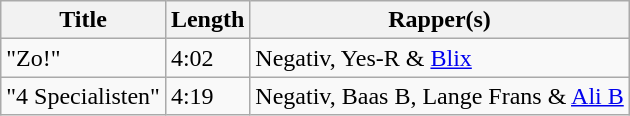<table class="wikitable">
<tr>
<th>Title</th>
<th>Length</th>
<th>Rapper(s)</th>
</tr>
<tr>
<td>"Zo!"</td>
<td>4:02</td>
<td>Negativ, Yes-R & <a href='#'>Blix</a></td>
</tr>
<tr>
<td>"4 Specialisten"</td>
<td>4:19</td>
<td>Negativ, Baas B, Lange Frans & <a href='#'>Ali B</a></td>
</tr>
</table>
